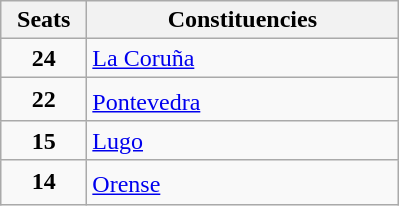<table class="wikitable" style="text-align:left;">
<tr>
<th width="50">Seats</th>
<th width="200">Constituencies</th>
</tr>
<tr>
<td align="center"><strong>24</strong></td>
<td><a href='#'>La Coruña</a></td>
</tr>
<tr>
<td align="center"><strong>22</strong></td>
<td><a href='#'>Pontevedra</a><sup></sup></td>
</tr>
<tr>
<td align="center"><strong>15</strong></td>
<td><a href='#'>Lugo</a></td>
</tr>
<tr>
<td align="center"><strong>14</strong></td>
<td><a href='#'>Orense</a><sup></sup></td>
</tr>
</table>
